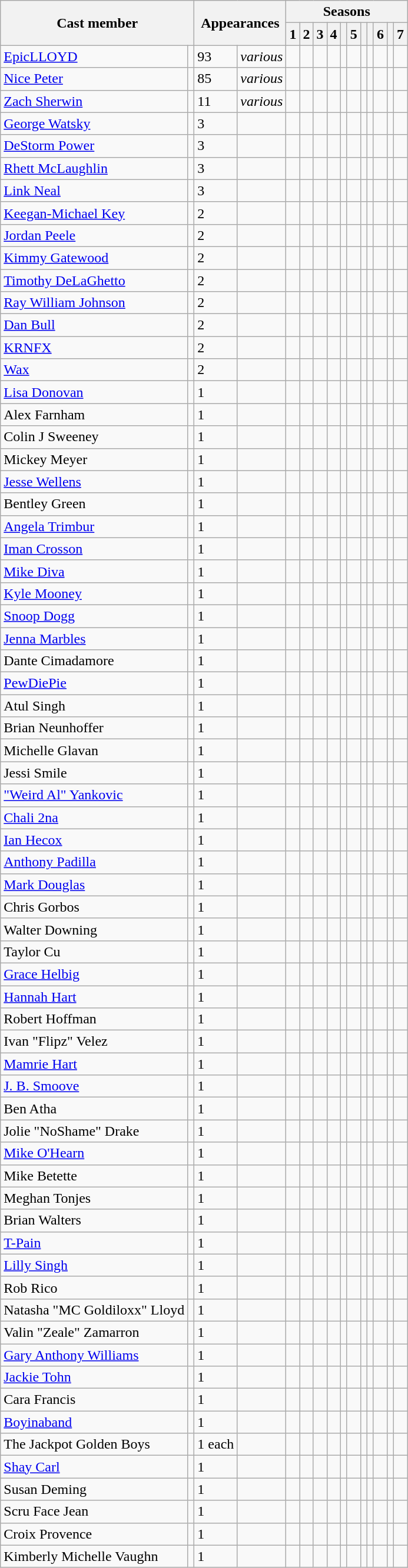<table class="wikitable sortable">
<tr>
<th colspan="2" rowspan="2">Cast member</th>
<th colspan="2" rowspan="2">Appearances</th>
<th colspan="11">Seasons</th>
</tr>
<tr>
<th>1</th>
<th>2</th>
<th>3</th>
<th>4</th>
<th></th>
<th>5</th>
<th></th>
<th></th>
<th>6</th>
<th></th>
<th>7</th>
</tr>
<tr>
<td><a href='#'>EpicLLOYD</a></td>
<td></td>
<td>93</td>
<td><em>various</em> </td>
<td></td>
<td></td>
<td></td>
<td></td>
<td></td>
<td></td>
<td></td>
<td></td>
<td></td>
<td></td>
<td></td>
</tr>
<tr>
<td><a href='#'>Nice Peter</a></td>
<td></td>
<td>85</td>
<td><em>various</em> </td>
<td></td>
<td></td>
<td></td>
<td></td>
<td></td>
<td></td>
<td></td>
<td></td>
<td></td>
<td></td>
<td></td>
</tr>
<tr>
<td><a href='#'>Zach Sherwin</a></td>
<td></td>
<td>11</td>
<td><em>various</em> </td>
<td></td>
<td></td>
<td></td>
<td></td>
<td></td>
<td></td>
<td></td>
<td></td>
<td></td>
<td></td>
<td></td>
</tr>
<tr>
<td><a href='#'>George Watsky</a></td>
<td></td>
<td>3</td>
<td></td>
<td></td>
<td></td>
<td></td>
<td></td>
<td></td>
<td></td>
<td></td>
<td></td>
<td></td>
<td></td>
<td></td>
</tr>
<tr>
<td><a href='#'>DeStorm Power</a></td>
<td></td>
<td>3</td>
<td></td>
<td></td>
<td></td>
<td></td>
<td></td>
<td></td>
<td></td>
<td></td>
<td></td>
<td></td>
<td></td>
<td></td>
</tr>
<tr>
<td><a href='#'>Rhett McLaughlin</a></td>
<td></td>
<td>3</td>
<td></td>
<td></td>
<td></td>
<td></td>
<td></td>
<td></td>
<td></td>
<td></td>
<td></td>
<td></td>
<td></td>
<td></td>
</tr>
<tr>
<td><a href='#'>Link Neal</a></td>
<td></td>
<td>3</td>
<td></td>
<td></td>
<td></td>
<td></td>
<td></td>
<td></td>
<td></td>
<td></td>
<td></td>
<td></td>
<td></td>
<td></td>
</tr>
<tr>
<td><a href='#'>Keegan-Michael Key</a></td>
<td></td>
<td>2</td>
<td></td>
<td></td>
<td></td>
<td></td>
<td></td>
<td></td>
<td></td>
<td></td>
<td></td>
<td></td>
<td></td>
<td></td>
</tr>
<tr>
<td><a href='#'>Jordan Peele</a></td>
<td></td>
<td>2</td>
<td></td>
<td></td>
<td></td>
<td></td>
<td></td>
<td></td>
<td></td>
<td></td>
<td></td>
<td></td>
<td></td>
<td></td>
</tr>
<tr>
<td><a href='#'>Kimmy Gatewood</a></td>
<td></td>
<td>2</td>
<td></td>
<td></td>
<td></td>
<td></td>
<td></td>
<td></td>
<td></td>
<td></td>
<td></td>
<td></td>
<td></td>
<td></td>
</tr>
<tr>
<td><a href='#'>Timothy DeLaGhetto</a></td>
<td></td>
<td>2</td>
<td></td>
<td></td>
<td></td>
<td></td>
<td></td>
<td></td>
<td></td>
<td></td>
<td></td>
<td></td>
<td></td>
<td></td>
</tr>
<tr>
<td><a href='#'>Ray William Johnson</a></td>
<td></td>
<td>2</td>
<td></td>
<td></td>
<td></td>
<td></td>
<td></td>
<td></td>
<td></td>
<td></td>
<td></td>
<td></td>
<td></td>
<td></td>
</tr>
<tr>
<td><a href='#'>Dan Bull</a></td>
<td></td>
<td>2</td>
<td></td>
<td></td>
<td></td>
<td></td>
<td></td>
<td></td>
<td></td>
<td></td>
<td></td>
<td></td>
<td></td>
<td></td>
</tr>
<tr>
<td><a href='#'>KRNFX</a></td>
<td></td>
<td>2</td>
<td></td>
<td></td>
<td></td>
<td></td>
<td></td>
<td></td>
<td></td>
<td></td>
<td></td>
<td></td>
<td></td>
<td></td>
</tr>
<tr>
<td><a href='#'>Wax</a></td>
<td></td>
<td>2</td>
<td></td>
<td></td>
<td></td>
<td></td>
<td></td>
<td></td>
<td></td>
<td></td>
<td></td>
<td></td>
<td></td>
<td></td>
</tr>
<tr>
<td><a href='#'>Lisa Donovan</a></td>
<td></td>
<td>1</td>
<td></td>
<td></td>
<td></td>
<td></td>
<td></td>
<td></td>
<td></td>
<td></td>
<td></td>
<td></td>
<td></td>
<td></td>
</tr>
<tr>
<td>Alex Farnham</td>
<td></td>
<td>1</td>
<td></td>
<td></td>
<td></td>
<td></td>
<td></td>
<td></td>
<td></td>
<td></td>
<td></td>
<td></td>
<td></td>
<td></td>
</tr>
<tr>
<td>Colin J Sweeney</td>
<td></td>
<td>1</td>
<td></td>
<td></td>
<td></td>
<td></td>
<td></td>
<td></td>
<td></td>
<td></td>
<td></td>
<td></td>
<td></td>
<td></td>
</tr>
<tr>
<td>Mickey Meyer</td>
<td></td>
<td>1</td>
<td></td>
<td></td>
<td></td>
<td></td>
<td></td>
<td></td>
<td></td>
<td></td>
<td></td>
<td></td>
<td></td>
<td></td>
</tr>
<tr>
<td><a href='#'>Jesse Wellens</a></td>
<td></td>
<td>1</td>
<td></td>
<td></td>
<td></td>
<td></td>
<td></td>
<td></td>
<td></td>
<td></td>
<td></td>
<td></td>
<td></td>
<td></td>
</tr>
<tr>
<td>Bentley Green</td>
<td></td>
<td>1</td>
<td></td>
<td></td>
<td></td>
<td></td>
<td></td>
<td></td>
<td></td>
<td></td>
<td></td>
<td></td>
<td></td>
<td></td>
</tr>
<tr>
<td><a href='#'>Angela Trimbur</a></td>
<td></td>
<td>1</td>
<td></td>
<td></td>
<td></td>
<td></td>
<td></td>
<td></td>
<td></td>
<td></td>
<td></td>
<td></td>
<td></td>
<td></td>
</tr>
<tr>
<td><a href='#'>Iman Crosson</a></td>
<td></td>
<td>1</td>
<td></td>
<td></td>
<td></td>
<td></td>
<td></td>
<td></td>
<td></td>
<td></td>
<td></td>
<td></td>
<td></td>
<td></td>
</tr>
<tr>
<td><a href='#'>Mike Diva</a></td>
<td></td>
<td>1</td>
<td></td>
<td></td>
<td></td>
<td></td>
<td></td>
<td></td>
<td></td>
<td></td>
<td></td>
<td></td>
<td></td>
<td></td>
</tr>
<tr>
<td><a href='#'>Kyle Mooney</a></td>
<td></td>
<td>1</td>
<td></td>
<td></td>
<td></td>
<td></td>
<td></td>
<td></td>
<td></td>
<td></td>
<td></td>
<td></td>
<td></td>
<td></td>
</tr>
<tr>
<td><a href='#'>Snoop Dogg</a></td>
<td></td>
<td>1</td>
<td></td>
<td></td>
<td></td>
<td></td>
<td></td>
<td></td>
<td></td>
<td></td>
<td></td>
<td></td>
<td></td>
<td></td>
</tr>
<tr>
<td><a href='#'>Jenna Marbles</a></td>
<td></td>
<td>1</td>
<td></td>
<td></td>
<td></td>
<td></td>
<td></td>
<td></td>
<td></td>
<td></td>
<td></td>
<td></td>
<td></td>
<td></td>
</tr>
<tr>
<td>Dante Cimadamore</td>
<td></td>
<td>1</td>
<td></td>
<td></td>
<td></td>
<td></td>
<td></td>
<td></td>
<td></td>
<td></td>
<td></td>
<td></td>
<td></td>
<td></td>
</tr>
<tr>
<td><a href='#'>PewDiePie</a></td>
<td></td>
<td>1</td>
<td></td>
<td></td>
<td></td>
<td></td>
<td></td>
<td></td>
<td></td>
<td></td>
<td></td>
<td></td>
<td></td>
<td></td>
</tr>
<tr>
<td>Atul Singh</td>
<td></td>
<td>1</td>
<td></td>
<td></td>
<td></td>
<td></td>
<td></td>
<td></td>
<td></td>
<td></td>
<td></td>
<td></td>
<td></td>
<td></td>
</tr>
<tr>
<td>Brian Neunhoffer</td>
<td></td>
<td>1</td>
<td></td>
<td></td>
<td></td>
<td></td>
<td></td>
<td></td>
<td></td>
<td></td>
<td></td>
<td></td>
<td></td>
<td></td>
</tr>
<tr>
<td>Michelle Glavan</td>
<td></td>
<td>1</td>
<td></td>
<td></td>
<td></td>
<td></td>
<td></td>
<td></td>
<td></td>
<td></td>
<td></td>
<td></td>
<td></td>
<td></td>
</tr>
<tr>
<td>Jessi Smile</td>
<td></td>
<td>1</td>
<td></td>
<td></td>
<td></td>
<td></td>
<td></td>
<td></td>
<td></td>
<td></td>
<td></td>
<td></td>
<td></td>
<td></td>
</tr>
<tr>
<td><a href='#'>"Weird Al" Yankovic</a></td>
<td></td>
<td>1</td>
<td></td>
<td></td>
<td></td>
<td></td>
<td></td>
<td></td>
<td></td>
<td></td>
<td></td>
<td></td>
<td></td>
<td></td>
</tr>
<tr>
<td><a href='#'>Chali 2na</a></td>
<td></td>
<td>1</td>
<td></td>
<td></td>
<td></td>
<td></td>
<td></td>
<td></td>
<td></td>
<td></td>
<td></td>
<td></td>
<td></td>
<td></td>
</tr>
<tr>
<td><a href='#'>Ian Hecox</a></td>
<td></td>
<td>1</td>
<td></td>
<td></td>
<td></td>
<td></td>
<td></td>
<td></td>
<td></td>
<td></td>
<td></td>
<td></td>
<td></td>
<td></td>
</tr>
<tr>
<td><a href='#'>Anthony Padilla</a></td>
<td></td>
<td>1</td>
<td></td>
<td></td>
<td></td>
<td></td>
<td></td>
<td></td>
<td></td>
<td></td>
<td></td>
<td></td>
<td></td>
<td></td>
</tr>
<tr>
<td><a href='#'>Mark Douglas</a></td>
<td></td>
<td>1</td>
<td></td>
<td></td>
<td></td>
<td></td>
<td></td>
<td></td>
<td></td>
<td></td>
<td></td>
<td></td>
<td></td>
<td></td>
</tr>
<tr>
<td>Chris Gorbos</td>
<td></td>
<td>1</td>
<td></td>
<td></td>
<td></td>
<td></td>
<td></td>
<td></td>
<td></td>
<td></td>
<td></td>
<td></td>
<td></td>
<td></td>
</tr>
<tr>
<td>Walter Downing</td>
<td></td>
<td>1</td>
<td></td>
<td></td>
<td></td>
<td></td>
<td></td>
<td></td>
<td></td>
<td></td>
<td></td>
<td></td>
<td></td>
<td></td>
</tr>
<tr>
<td>Taylor Cu</td>
<td></td>
<td>1</td>
<td></td>
<td></td>
<td></td>
<td></td>
<td></td>
<td></td>
<td></td>
<td></td>
<td></td>
<td></td>
<td></td>
<td></td>
</tr>
<tr>
<td><a href='#'>Grace Helbig</a></td>
<td></td>
<td>1</td>
<td></td>
<td></td>
<td></td>
<td></td>
<td></td>
<td></td>
<td></td>
<td></td>
<td></td>
<td></td>
<td></td>
<td></td>
</tr>
<tr>
<td><a href='#'>Hannah Hart</a></td>
<td></td>
<td>1</td>
<td></td>
<td></td>
<td></td>
<td></td>
<td></td>
<td></td>
<td></td>
<td></td>
<td></td>
<td></td>
<td></td>
<td></td>
</tr>
<tr>
<td>Robert Hoffman</td>
<td></td>
<td>1</td>
<td></td>
<td></td>
<td></td>
<td></td>
<td></td>
<td></td>
<td></td>
<td></td>
<td></td>
<td></td>
<td></td>
<td></td>
</tr>
<tr>
<td>Ivan "Flipz" Velez</td>
<td></td>
<td>1</td>
<td></td>
<td></td>
<td></td>
<td></td>
<td></td>
<td></td>
<td></td>
<td></td>
<td></td>
<td></td>
<td></td>
<td></td>
</tr>
<tr>
<td><a href='#'>Mamrie Hart</a></td>
<td></td>
<td>1</td>
<td></td>
<td></td>
<td></td>
<td></td>
<td></td>
<td></td>
<td></td>
<td></td>
<td></td>
<td></td>
<td></td>
<td></td>
</tr>
<tr>
<td><a href='#'>J. B. Smoove</a></td>
<td></td>
<td>1</td>
<td></td>
<td></td>
<td></td>
<td></td>
<td></td>
<td></td>
<td></td>
<td></td>
<td></td>
<td></td>
<td></td>
<td></td>
</tr>
<tr>
<td>Ben Atha</td>
<td></td>
<td>1</td>
<td></td>
<td></td>
<td></td>
<td></td>
<td></td>
<td></td>
<td></td>
<td></td>
<td></td>
<td></td>
<td></td>
<td></td>
</tr>
<tr>
<td>Jolie "NoShame" Drake</td>
<td></td>
<td>1</td>
<td></td>
<td></td>
<td></td>
<td></td>
<td></td>
<td></td>
<td></td>
<td></td>
<td></td>
<td></td>
<td></td>
<td></td>
</tr>
<tr>
<td><a href='#'>Mike O'Hearn</a></td>
<td></td>
<td>1</td>
<td></td>
<td></td>
<td></td>
<td></td>
<td></td>
<td></td>
<td></td>
<td></td>
<td></td>
<td></td>
<td></td>
<td></td>
</tr>
<tr>
<td>Mike Betette</td>
<td></td>
<td>1</td>
<td></td>
<td></td>
<td></td>
<td></td>
<td></td>
<td></td>
<td></td>
<td></td>
<td></td>
<td></td>
<td></td>
<td></td>
</tr>
<tr>
<td>Meghan Tonjes</td>
<td></td>
<td>1</td>
<td></td>
<td></td>
<td></td>
<td></td>
<td></td>
<td></td>
<td></td>
<td></td>
<td></td>
<td></td>
<td></td>
<td></td>
</tr>
<tr>
<td>Brian Walters</td>
<td></td>
<td>1</td>
<td></td>
<td></td>
<td></td>
<td></td>
<td></td>
<td></td>
<td></td>
<td></td>
<td></td>
<td></td>
<td></td>
<td></td>
</tr>
<tr>
<td><a href='#'>T-Pain</a></td>
<td></td>
<td>1</td>
<td></td>
<td></td>
<td></td>
<td></td>
<td></td>
<td></td>
<td></td>
<td></td>
<td></td>
<td></td>
<td></td>
<td></td>
</tr>
<tr>
<td><a href='#'>Lilly Singh</a></td>
<td></td>
<td>1</td>
<td></td>
<td></td>
<td></td>
<td></td>
<td></td>
<td></td>
<td></td>
<td></td>
<td></td>
<td></td>
<td></td>
<td></td>
</tr>
<tr>
<td>Rob Rico</td>
<td></td>
<td>1</td>
<td></td>
<td></td>
<td></td>
<td></td>
<td></td>
<td></td>
<td></td>
<td></td>
<td></td>
<td></td>
<td></td>
<td></td>
</tr>
<tr>
<td>Natasha "MC Goldiloxx" Lloyd</td>
<td></td>
<td>1</td>
<td></td>
<td></td>
<td></td>
<td></td>
<td></td>
<td></td>
<td></td>
<td></td>
<td></td>
<td></td>
<td></td>
<td></td>
</tr>
<tr>
<td>Valin "Zeale" Zamarron</td>
<td></td>
<td>1</td>
<td></td>
<td></td>
<td></td>
<td></td>
<td></td>
<td></td>
<td></td>
<td></td>
<td></td>
<td></td>
<td></td>
<td></td>
</tr>
<tr>
<td><a href='#'>Gary Anthony Williams</a></td>
<td></td>
<td>1</td>
<td></td>
<td></td>
<td></td>
<td></td>
<td></td>
<td></td>
<td></td>
<td></td>
<td></td>
<td></td>
<td></td>
<td></td>
</tr>
<tr>
<td><a href='#'>Jackie Tohn</a></td>
<td></td>
<td>1</td>
<td></td>
<td></td>
<td></td>
<td></td>
<td></td>
<td></td>
<td></td>
<td></td>
<td></td>
<td></td>
<td></td>
<td></td>
</tr>
<tr>
<td>Cara Francis</td>
<td></td>
<td>1</td>
<td></td>
<td></td>
<td></td>
<td></td>
<td></td>
<td></td>
<td></td>
<td></td>
<td></td>
<td></td>
<td></td>
<td></td>
</tr>
<tr>
<td><a href='#'>Boyinaband</a></td>
<td></td>
<td>1</td>
<td></td>
<td></td>
<td></td>
<td></td>
<td></td>
<td></td>
<td></td>
<td></td>
<td></td>
<td></td>
<td></td>
<td></td>
</tr>
<tr>
<td>The Jackpot Golden Boys</td>
<td></td>
<td>1 each</td>
<td></td>
<td></td>
<td></td>
<td></td>
<td></td>
<td></td>
<td></td>
<td></td>
<td></td>
<td></td>
<td></td>
<td></td>
</tr>
<tr>
<td><a href='#'>Shay Carl</a></td>
<td></td>
<td>1</td>
<td></td>
<td></td>
<td></td>
<td></td>
<td></td>
<td></td>
<td></td>
<td></td>
<td></td>
<td></td>
<td></td>
<td></td>
</tr>
<tr>
<td>Susan Deming</td>
<td></td>
<td>1</td>
<td></td>
<td></td>
<td></td>
<td></td>
<td></td>
<td></td>
<td></td>
<td></td>
<td></td>
<td></td>
<td></td>
<td></td>
</tr>
<tr>
<td>Scru Face Jean</td>
<td></td>
<td>1</td>
<td></td>
<td></td>
<td></td>
<td></td>
<td></td>
<td></td>
<td></td>
<td></td>
<td></td>
<td></td>
<td></td>
<td></td>
</tr>
<tr>
<td>Croix Provence</td>
<td></td>
<td>1</td>
<td></td>
<td></td>
<td></td>
<td></td>
<td></td>
<td></td>
<td></td>
<td></td>
<td></td>
<td></td>
<td></td>
<td></td>
</tr>
<tr>
<td>Kimberly Michelle Vaughn</td>
<td></td>
<td>1</td>
<td></td>
<td></td>
<td></td>
<td></td>
<td></td>
<td></td>
<td></td>
<td></td>
<td></td>
<td></td>
<td></td>
<td></td>
</tr>
</table>
